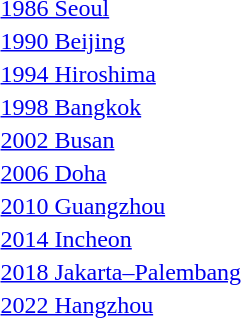<table>
<tr>
<td><a href='#'>1986 Seoul</a></td>
<td></td>
<td></td>
<td></td>
</tr>
<tr>
<td><a href='#'>1990 Beijing</a></td>
<td></td>
<td></td>
<td></td>
</tr>
<tr>
<td><a href='#'>1994 Hiroshima</a></td>
<td></td>
<td></td>
<td></td>
</tr>
<tr>
<td><a href='#'>1998 Bangkok</a></td>
<td></td>
<td></td>
<td></td>
</tr>
<tr>
<td><a href='#'>2002 Busan</a></td>
<td></td>
<td></td>
<td></td>
</tr>
<tr>
<td><a href='#'>2006 Doha</a></td>
<td></td>
<td></td>
<td></td>
</tr>
<tr>
<td><a href='#'>2010 Guangzhou</a></td>
<td></td>
<td></td>
<td></td>
</tr>
<tr>
<td><a href='#'>2014 Incheon</a></td>
<td></td>
<td></td>
<td></td>
</tr>
<tr>
<td><a href='#'>2018 Jakarta–Palembang</a></td>
<td></td>
<td></td>
<td></td>
</tr>
<tr>
<td><a href='#'>2022 Hangzhou</a></td>
<td></td>
<td></td>
<td></td>
</tr>
</table>
